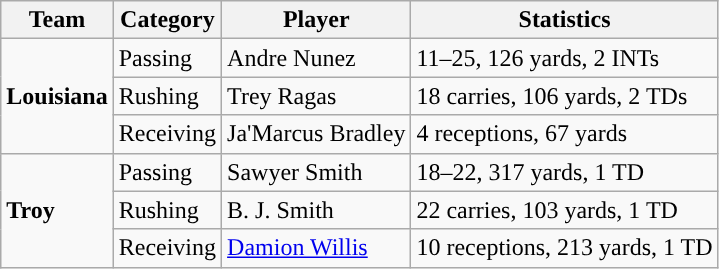<table class="wikitable" style="float: left;">
<tr>
<th>Team</th>
<th>Category</th>
<th>Player</th>
<th>Statistics</th>
</tr>
<tr>
<td rowspan=3><strong>Louisiana</strong></td>
<td>Passing</td>
<td>Andre Nunez</td>
<td>11–25, 126 yards, 2 INTs</td>
</tr>
<tr>
<td>Rushing</td>
<td>Trey Ragas</td>
<td>18 carries, 106 yards, 2 TDs</td>
</tr>
<tr>
<td>Receiving</td>
<td>Ja'Marcus Bradley</td>
<td>4 receptions, 67 yards</td>
</tr>
<tr>
<td rowspan=3><strong>Troy</strong></td>
<td>Passing</td>
<td>Sawyer Smith</td>
<td>18–22, 317 yards, 1 TD</td>
</tr>
<tr>
<td>Rushing</td>
<td>B. J. Smith</td>
<td>22 carries, 103 yards, 1 TD</td>
</tr>
<tr>
<td>Receiving</td>
<td><a href='#'>Damion Willis</a></td>
<td>10 receptions, 213 yards, 1 TD</td>
</tr>
</table>
